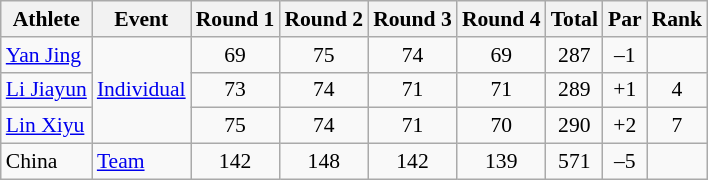<table class=wikitable style="font-size:90%">
<tr>
<th>Athlete</th>
<th>Event</th>
<th>Round 1</th>
<th>Round 2</th>
<th>Round 3</th>
<th>Round 4</th>
<th>Total</th>
<th>Par</th>
<th>Rank</th>
</tr>
<tr>
<td><a href='#'>Yan Jing</a></td>
<td rowspan=3><a href='#'>Individual</a></td>
<td align=center>69</td>
<td align=center>75</td>
<td align=center>74</td>
<td align=center>69</td>
<td align=center>287</td>
<td align=center>–1</td>
<td align=center></td>
</tr>
<tr>
<td><a href='#'>Li Jiayun</a></td>
<td align=center>73</td>
<td align=center>74</td>
<td align=center>71</td>
<td align=center>71</td>
<td align=center>289</td>
<td align=center>+1</td>
<td align=center>4</td>
</tr>
<tr>
<td><a href='#'>Lin Xiyu</a></td>
<td align=center>75</td>
<td align=center>74</td>
<td align=center>71</td>
<td align=center>70</td>
<td align=center>290</td>
<td align=center>+2</td>
<td align=center>7</td>
</tr>
<tr>
<td>China</td>
<td><a href='#'>Team</a></td>
<td align=center>142</td>
<td align=center>148</td>
<td align=center>142</td>
<td align=center>139</td>
<td align=center>571</td>
<td align=center>–5</td>
<td align=center></td>
</tr>
</table>
